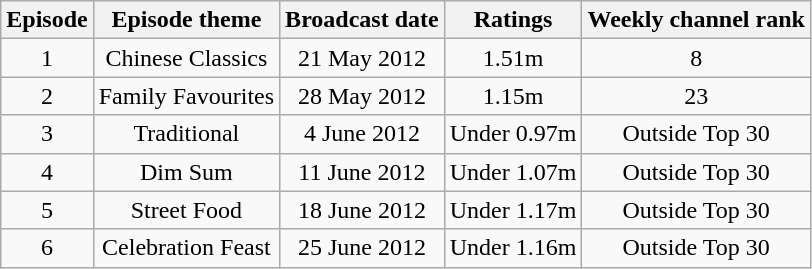<table class="wikitable" style="text-align:center;">
<tr>
<th>Episode</th>
<th>Episode theme</th>
<th>Broadcast date</th>
<th>Ratings</th>
<th>Weekly channel rank</th>
</tr>
<tr>
<td>1</td>
<td>Chinese Classics</td>
<td>21 May 2012</td>
<td>1.51m</td>
<td>8</td>
</tr>
<tr>
<td>2</td>
<td>Family Favourites</td>
<td>28 May 2012</td>
<td>1.15m</td>
<td>23</td>
</tr>
<tr>
<td>3</td>
<td>Traditional</td>
<td>4 June 2012</td>
<td>Under 0.97m</td>
<td>Outside Top 30</td>
</tr>
<tr>
<td>4</td>
<td>Dim Sum</td>
<td>11 June 2012</td>
<td>Under 1.07m</td>
<td>Outside Top 30</td>
</tr>
<tr>
<td>5</td>
<td>Street Food</td>
<td>18 June 2012</td>
<td>Under 1.17m</td>
<td>Outside Top 30</td>
</tr>
<tr>
<td>6</td>
<td>Celebration Feast</td>
<td>25 June 2012</td>
<td>Under 1.16m</td>
<td>Outside Top 30</td>
</tr>
</table>
